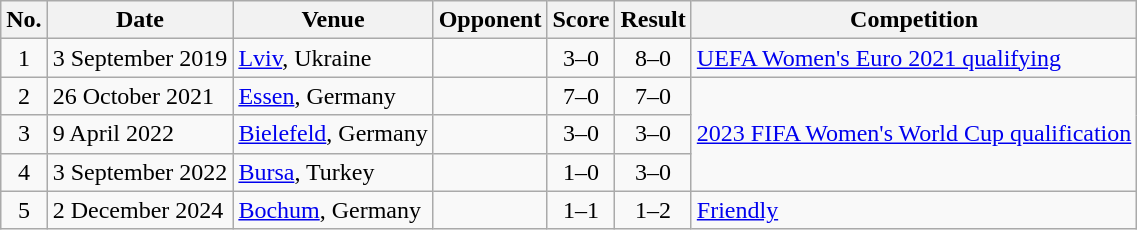<table class="wikitable sortable">
<tr>
<th scope="col">No.</th>
<th scope="col">Date</th>
<th scope="col">Venue</th>
<th scope="col">Opponent</th>
<th scope="col">Score</th>
<th scope="col">Result</th>
<th scope="col">Competition</th>
</tr>
<tr>
<td align="center">1</td>
<td>3 September 2019</td>
<td><a href='#'>Lviv</a>, Ukraine</td>
<td></td>
<td align="center">3–0</td>
<td align="center">8–0</td>
<td><a href='#'>UEFA Women's Euro 2021 qualifying</a></td>
</tr>
<tr>
<td align="center">2</td>
<td>26 October 2021</td>
<td><a href='#'>Essen</a>, Germany</td>
<td></td>
<td align="center">7–0</td>
<td align="center">7–0</td>
<td rowspan=3><a href='#'>2023 FIFA Women's World Cup qualification</a></td>
</tr>
<tr>
<td align="center">3</td>
<td>9 April 2022</td>
<td><a href='#'>Bielefeld</a>, Germany</td>
<td></td>
<td align="center">3–0</td>
<td align="center">3–0</td>
</tr>
<tr>
<td align="center">4</td>
<td>3 September 2022</td>
<td><a href='#'>Bursa</a>, Turkey</td>
<td></td>
<td align="center">1–0</td>
<td align="center">3–0</td>
</tr>
<tr>
<td align="center">5</td>
<td>2 December 2024</td>
<td><a href='#'>Bochum</a>, Germany</td>
<td></td>
<td align="center">1–1</td>
<td align="center">1–2</td>
<td><a href='#'>Friendly</a></td>
</tr>
</table>
